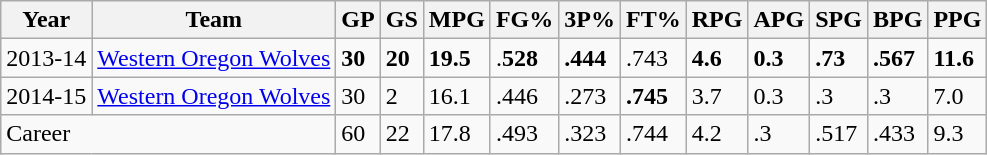<table class="wikitable sortable">
<tr>
<th>Year</th>
<th>Team</th>
<th><abbr>GP</abbr></th>
<th><abbr>GS</abbr></th>
<th><abbr>MPG</abbr></th>
<th><abbr>FG%</abbr></th>
<th><abbr>3P%</abbr></th>
<th><abbr>FT%</abbr></th>
<th><abbr>RPG</abbr></th>
<th><abbr>APG</abbr></th>
<th><abbr>SPG</abbr></th>
<th><abbr>BPG</abbr></th>
<th><abbr>PPG</abbr></th>
</tr>
<tr>
<td>2013-14</td>
<td><a href='#'>Western Oregon Wolves</a></td>
<td><strong>30</strong></td>
<td><strong>20</strong></td>
<td><strong>19.5</strong></td>
<td>.<strong>528</strong></td>
<td><strong>.444</strong></td>
<td>.743</td>
<td><strong>4.6</strong></td>
<td><strong>0.3</strong></td>
<td><strong>.73</strong></td>
<td><strong>.567</strong></td>
<td><strong>11.6</strong></td>
</tr>
<tr>
<td>2014-15</td>
<td><a href='#'>Western Oregon Wolves</a></td>
<td>30</td>
<td>2</td>
<td>16.1</td>
<td>.446</td>
<td>.273</td>
<td><strong>.745</strong></td>
<td>3.7</td>
<td>0.3</td>
<td>.3</td>
<td>.3</td>
<td>7.0</td>
</tr>
<tr>
<td colspan="2">Career</td>
<td>60</td>
<td>22</td>
<td>17.8</td>
<td>.493</td>
<td>.323</td>
<td>.744</td>
<td>4.2</td>
<td>.3</td>
<td>.517</td>
<td>.433</td>
<td>9.3</td>
</tr>
</table>
